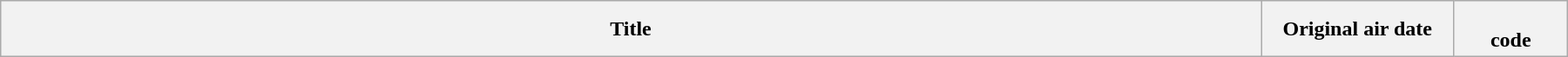<table class="wikitable plainrowheaders" style="width:95%; margin:auto;">
<tr>
<th>Title</th>
<th width="140">Original air date</th>
<th width="80"><br>code<br>




















</th>
</tr>
</table>
